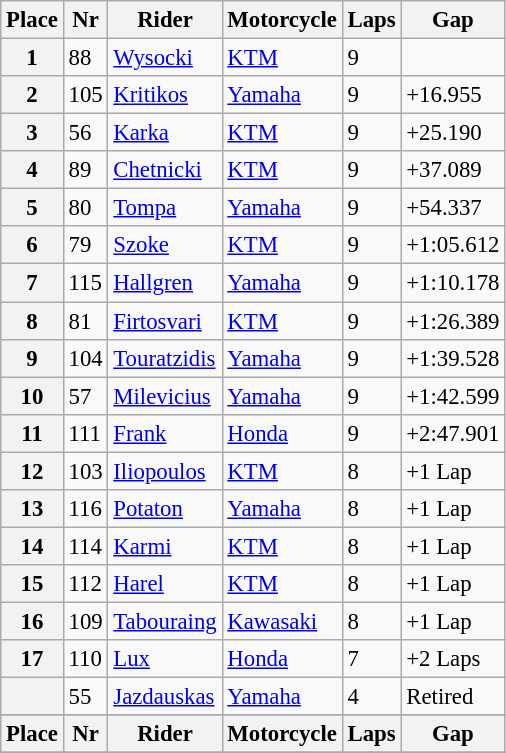<table class="wikitable" style="font-size: 95%">
<tr>
<th>Place</th>
<th>Nr</th>
<th>Rider</th>
<th>Motorcycle</th>
<th>Laps</th>
<th>Gap</th>
</tr>
<tr>
<th>1</th>
<td>88</td>
<td> <a href='#'>Wysocki</a></td>
<td><a href='#'>KTM</a></td>
<td>9</td>
<td></td>
</tr>
<tr>
<th>2</th>
<td>105</td>
<td> <a href='#'>Kritikos</a></td>
<td><a href='#'>Yamaha</a></td>
<td>9</td>
<td>+16.955</td>
</tr>
<tr>
<th>3</th>
<td>56</td>
<td> <a href='#'>Karka</a></td>
<td><a href='#'>KTM</a></td>
<td>9</td>
<td>+25.190</td>
</tr>
<tr>
<th>4</th>
<td>89</td>
<td> <a href='#'>Chetnicki</a></td>
<td><a href='#'>KTM</a></td>
<td>9</td>
<td>+37.089</td>
</tr>
<tr>
<th>5</th>
<td>80</td>
<td> <a href='#'>Tompa</a></td>
<td><a href='#'>Yamaha</a></td>
<td>9</td>
<td>+54.337</td>
</tr>
<tr>
<th>6</th>
<td>79</td>
<td> <a href='#'>Szoke</a></td>
<td><a href='#'>KTM</a></td>
<td>9</td>
<td>+1:05.612</td>
</tr>
<tr>
<th>7</th>
<td>115</td>
<td> <a href='#'>Hallgren</a></td>
<td><a href='#'>Yamaha</a></td>
<td>9</td>
<td>+1:10.178</td>
</tr>
<tr>
<th>8</th>
<td>81</td>
<td> <a href='#'>Firtosvari</a></td>
<td><a href='#'>KTM</a></td>
<td>9</td>
<td>+1:26.389</td>
</tr>
<tr>
<th>9</th>
<td>104</td>
<td> <a href='#'>Touratzidis</a></td>
<td><a href='#'>Yamaha</a></td>
<td>9</td>
<td>+1:39.528</td>
</tr>
<tr>
<th>10</th>
<td>57</td>
<td> <a href='#'>Milevicius</a></td>
<td><a href='#'>Yamaha</a></td>
<td>9</td>
<td>+1:42.599</td>
</tr>
<tr>
<th>11</th>
<td>111</td>
<td> <a href='#'>Frank</a></td>
<td><a href='#'>Honda</a></td>
<td>9</td>
<td>+2:47.901</td>
</tr>
<tr>
<th>12</th>
<td>103</td>
<td> <a href='#'>Iliopoulos</a></td>
<td><a href='#'>KTM</a></td>
<td>8</td>
<td>+1 Lap</td>
</tr>
<tr>
<th>13</th>
<td>116</td>
<td> <a href='#'>Potaton</a></td>
<td><a href='#'>Yamaha</a></td>
<td>8</td>
<td>+1 Lap</td>
</tr>
<tr>
<th>14</th>
<td>114</td>
<td> <a href='#'>Karmi</a></td>
<td><a href='#'>KTM</a></td>
<td>8</td>
<td>+1 Lap</td>
</tr>
<tr>
<th>15</th>
<td>112</td>
<td> <a href='#'>Harel</a></td>
<td><a href='#'>KTM</a></td>
<td>8</td>
<td>+1 Lap</td>
</tr>
<tr>
<th>16</th>
<td>109</td>
<td> <a href='#'>Tabouraing</a></td>
<td><a href='#'>Kawasaki</a></td>
<td>8</td>
<td>+1 Lap</td>
</tr>
<tr>
<th>17</th>
<td>110</td>
<td> <a href='#'>Lux</a></td>
<td><a href='#'>Honda</a></td>
<td>7</td>
<td>+2 Laps</td>
</tr>
<tr>
<th></th>
<td>55</td>
<td> <a href='#'>Jazdauskas</a></td>
<td><a href='#'>Yamaha</a></td>
<td>4</td>
<td>Retired</td>
</tr>
<tr>
</tr>
<tr>
<th>Place</th>
<th>Nr</th>
<th>Rider</th>
<th>Motorcycle</th>
<th>Laps</th>
<th>Gap</th>
</tr>
<tr>
</tr>
</table>
